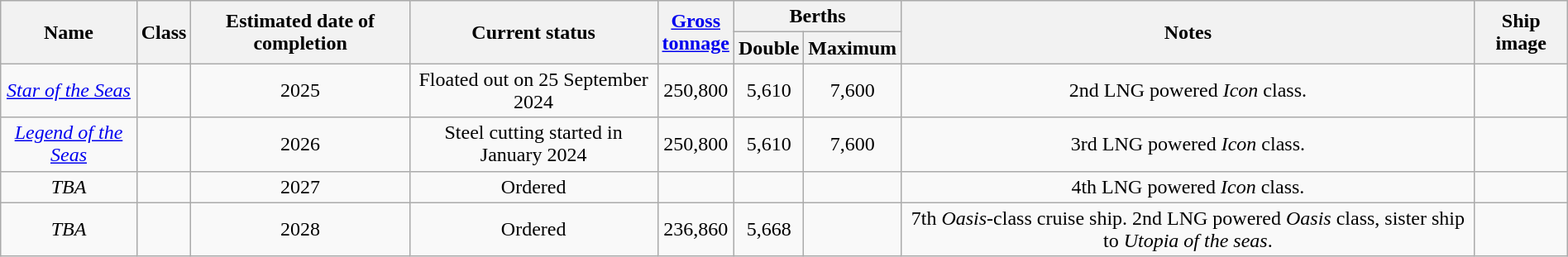<table class="wikitable sortable" style="width: 100%; text-align: center;">
<tr>
<th rowspan="2">Name</th>
<th rowspan="2">Class</th>
<th rowspan="2">Estimated date of completion</th>
<th rowspan="2">Current status</th>
<th rowspan="2"><a href='#'>Gross<br>tonnage</a></th>
<th colspan="2">Berths</th>
<th rowspan="2" class=unsortable>Notes</th>
<th rowspan="2" class=unsortable>Ship image</th>
</tr>
<tr>
<th>Double</th>
<th>Maximum</th>
</tr>
<tr>
<td><em><a href='#'>Star of the Seas</a></em> </td>
<td></td>
<td>2025</td>
<td>Floated out on 25 September 2024</td>
<td>250,800</td>
<td>5,610</td>
<td>7,600</td>
<td>2nd LNG powered <em>Icon</em> class.</td>
<td></td>
</tr>
<tr>
<td><em><a href='#'>Legend of the Seas</a></em></td>
<td></td>
<td>2026</td>
<td>Steel cutting started in January 2024</td>
<td>250,800</td>
<td>5,610</td>
<td>7,600</td>
<td>3rd LNG powered <em>Icon</em> class.</td>
<td></td>
</tr>
<tr>
<td><em>TBA</em></td>
<td></td>
<td>2027</td>
<td>Ordered</td>
<td></td>
<td></td>
<td></td>
<td>4th LNG powered <em>Icon</em> class.</td>
<td></td>
</tr>
<tr>
<td><em>TBA</em></td>
<td></td>
<td>2028</td>
<td>Ordered</td>
<td>236,860</td>
<td>5,668</td>
<td></td>
<td>7th <em>Oasis</em>-class cruise ship. 2nd LNG powered <em>Oasis</em> class, sister ship to <em>Utopia of the seas</em>.</td>
<td></td>
</tr>
</table>
